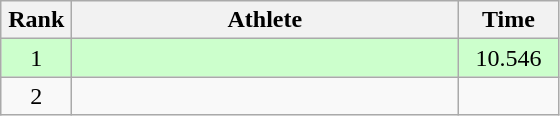<table class=wikitable style="text-align:center">
<tr>
<th width=40>Rank</th>
<th width=250>Athlete</th>
<th width=60>Time</th>
</tr>
<tr bgcolor="ccffcc">
<td>1</td>
<td align=left></td>
<td>10.546</td>
</tr>
<tr>
<td>2</td>
<td align=left></td>
<td></td>
</tr>
</table>
